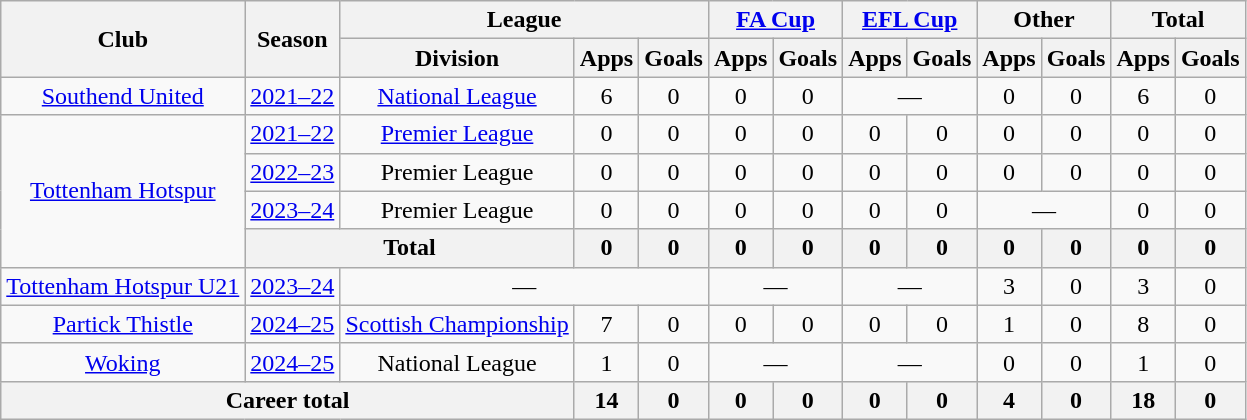<table class="wikitable" style="text-align:center">
<tr>
<th rowspan="2">Club</th>
<th rowspan="2">Season</th>
<th colspan="3">League</th>
<th colspan="2"><a href='#'>FA Cup</a></th>
<th colspan="2"><a href='#'>EFL Cup</a></th>
<th colspan="2">Other</th>
<th colspan="2">Total</th>
</tr>
<tr>
<th>Division</th>
<th>Apps</th>
<th>Goals</th>
<th>Apps</th>
<th>Goals</th>
<th>Apps</th>
<th>Goals</th>
<th>Apps</th>
<th>Goals</th>
<th>Apps</th>
<th>Goals</th>
</tr>
<tr>
<td><a href='#'>Southend United</a></td>
<td><a href='#'>2021–22</a></td>
<td><a href='#'>National League</a></td>
<td>6</td>
<td>0</td>
<td>0</td>
<td>0</td>
<td colspan="2">—</td>
<td>0</td>
<td>0</td>
<td>6</td>
<td>0</td>
</tr>
<tr>
<td rowspan="4"><a href='#'>Tottenham Hotspur</a></td>
<td><a href='#'>2021–22</a></td>
<td><a href='#'>Premier League</a></td>
<td>0</td>
<td>0</td>
<td>0</td>
<td>0</td>
<td>0</td>
<td>0</td>
<td>0</td>
<td>0</td>
<td>0</td>
<td>0</td>
</tr>
<tr>
<td><a href='#'>2022–23</a></td>
<td>Premier League</td>
<td>0</td>
<td>0</td>
<td>0</td>
<td>0</td>
<td>0</td>
<td>0</td>
<td>0</td>
<td>0</td>
<td>0</td>
<td>0</td>
</tr>
<tr>
<td><a href='#'>2023–24</a></td>
<td>Premier League</td>
<td>0</td>
<td>0</td>
<td>0</td>
<td>0</td>
<td>0</td>
<td>0</td>
<td colspan="2">—</td>
<td>0</td>
<td>0</td>
</tr>
<tr>
<th colspan=2>Total</th>
<th>0</th>
<th>0</th>
<th>0</th>
<th>0</th>
<th>0</th>
<th>0</th>
<th>0</th>
<th>0</th>
<th>0</th>
<th>0</th>
</tr>
<tr>
<td><a href='#'>Tottenham Hotspur U21</a></td>
<td><a href='#'>2023–24</a></td>
<td colspan="3">—</td>
<td colspan="2">—</td>
<td colspan="2">—</td>
<td>3</td>
<td>0</td>
<td>3</td>
<td>0</td>
</tr>
<tr>
<td><a href='#'>Partick Thistle</a></td>
<td><a href='#'>2024–25</a></td>
<td><a href='#'>Scottish Championship</a></td>
<td>7</td>
<td>0</td>
<td>0</td>
<td>0</td>
<td>0</td>
<td>0</td>
<td>1</td>
<td>0</td>
<td>8</td>
<td>0</td>
</tr>
<tr>
<td><a href='#'>Woking</a></td>
<td><a href='#'>2024–25</a></td>
<td>National League</td>
<td>1</td>
<td>0</td>
<td colspan="2">—</td>
<td colspan="2">—</td>
<td>0</td>
<td>0</td>
<td>1</td>
<td>0</td>
</tr>
<tr>
<th colspan=3>Career total</th>
<th>14</th>
<th>0</th>
<th>0</th>
<th>0</th>
<th>0</th>
<th>0</th>
<th>4</th>
<th>0</th>
<th>18</th>
<th>0</th>
</tr>
</table>
